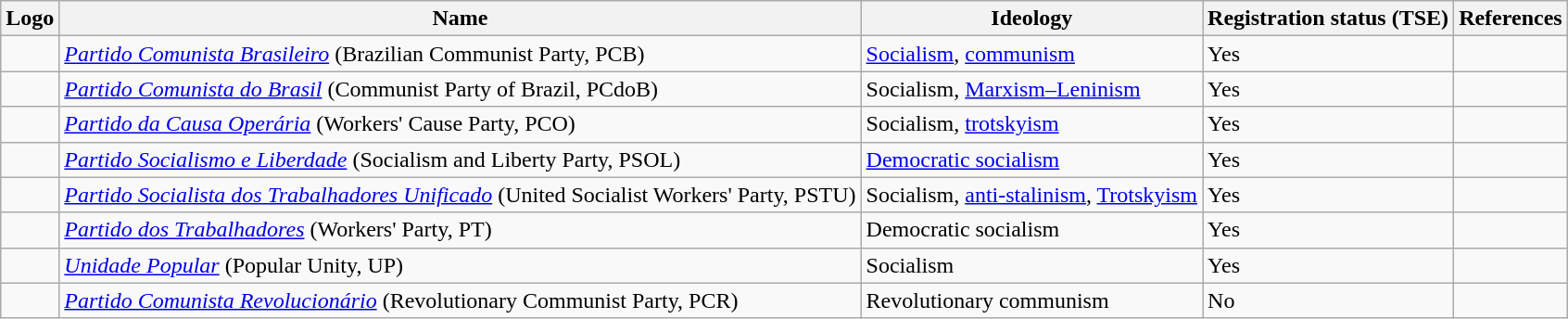<table class="wikitable">
<tr>
<th>Logo</th>
<th>Name</th>
<th>Ideology</th>
<th>Registration status (TSE)</th>
<th>References</th>
</tr>
<tr>
<td></td>
<td><a href='#'><em>Partido Comunista Brasileiro</em></a> (Brazilian Communist Party, PCB)</td>
<td><a href='#'>Socialism</a>, <a href='#'>communism</a></td>
<td>Yes</td>
<td></td>
</tr>
<tr>
<td></td>
<td><a href='#'><em>Partido Comunista do Brasil</em></a> (Communist Party of Brazil, PCdoB)</td>
<td>Socialism, <a href='#'>Marxism–Leninism</a></td>
<td>Yes</td>
<td></td>
</tr>
<tr>
<td></td>
<td><a href='#'><em>Partido da Causa Operária</em></a> (Workers' Cause Party, PCO)</td>
<td>Socialism, <a href='#'>trotskyism</a></td>
<td>Yes</td>
<td></td>
</tr>
<tr>
<td></td>
<td><a href='#'><em>Partido Socialismo e Liberdade</em></a> (Socialism and Liberty Party, PSOL)</td>
<td><a href='#'>Democratic socialism</a></td>
<td>Yes</td>
<td></td>
</tr>
<tr>
<td></td>
<td><a href='#'><em>Partido Socialista dos Trabalhadores Unificado</em></a> (United Socialist Workers' Party, PSTU)</td>
<td>Socialism, <a href='#'>anti-stalinism</a>, <a href='#'>Trotskyism</a></td>
<td>Yes</td>
<td></td>
</tr>
<tr>
<td></td>
<td><a href='#'><em>Partido dos Trabalhadores</em></a> (Workers' Party, PT)</td>
<td>Democratic socialism</td>
<td>Yes</td>
<td></td>
</tr>
<tr>
<td></td>
<td><a href='#'><em>Unidade Popular</em></a> (Popular Unity, UP)</td>
<td>Socialism</td>
<td>Yes</td>
<td></td>
</tr>
<tr>
<td></td>
<td><a href='#'><em>Partido Comunista Revolucionário</em></a> (Revolutionary Communist Party, PCR)</td>
<td>Revolutionary communism</td>
<td>No</td>
<td></td>
</tr>
</table>
